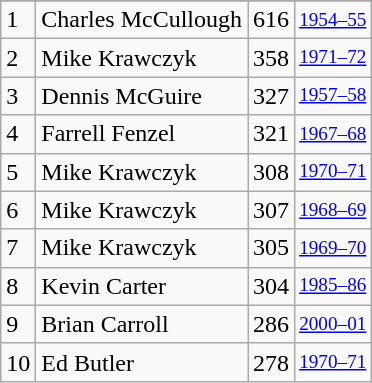<table class="wikitable">
<tr>
</tr>
<tr>
<td>1</td>
<td>Charles McCullough</td>
<td>616</td>
<td style="font-size:80%;"><a href='#'>1954–55</a></td>
</tr>
<tr>
<td>2</td>
<td>Mike Krawczyk</td>
<td>358</td>
<td style="font-size:80%;"><a href='#'>1971–72</a></td>
</tr>
<tr>
<td>3</td>
<td>Dennis McGuire</td>
<td>327</td>
<td style="font-size:80%;"><a href='#'>1957–58</a></td>
</tr>
<tr>
<td>4</td>
<td>Farrell Fenzel</td>
<td>321</td>
<td style="font-size:80%;"><a href='#'>1967–68</a></td>
</tr>
<tr>
<td>5</td>
<td>Mike Krawczyk</td>
<td>308</td>
<td style="font-size:80%;"><a href='#'>1970–71</a></td>
</tr>
<tr>
<td>6</td>
<td>Mike Krawczyk</td>
<td>307</td>
<td style="font-size:80%;"><a href='#'>1968–69</a></td>
</tr>
<tr>
<td>7</td>
<td>Mike Krawczyk</td>
<td>305</td>
<td style="font-size:80%;"><a href='#'>1969–70</a></td>
</tr>
<tr>
<td>8</td>
<td>Kevin Carter</td>
<td>304</td>
<td style="font-size:80%;"><a href='#'>1985–86</a></td>
</tr>
<tr>
<td>9</td>
<td>Brian Carroll</td>
<td>286</td>
<td style="font-size:80%;"><a href='#'>2000–01</a></td>
</tr>
<tr>
<td>10</td>
<td>Ed Butler</td>
<td>278</td>
<td style="font-size:80%;"><a href='#'>1970–71</a></td>
</tr>
</table>
